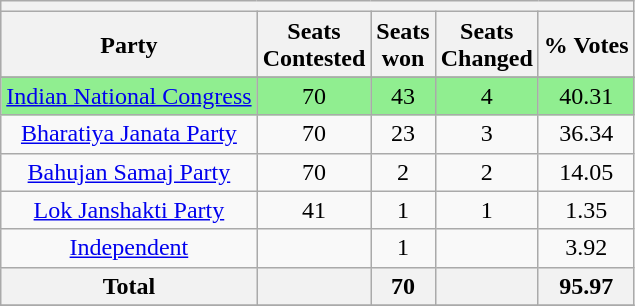<table class="wikitable sortable" style="text-align:center;">
<tr>
<th colspan=10></th>
</tr>
<tr bgcolor="#cccccc">
<th>Party</th>
<th>Seats<br>Contested</th>
<th>Seats<br>won</th>
<th>Seats<br> Changed</th>
<th>% Votes</th>
</tr>
<tr>
</tr>
<tr style="background: #90EE90;">
<td><a href='#'>Indian National Congress</a></td>
<td>70</td>
<td>43</td>
<td> 4</td>
<td>40.31</td>
</tr>
<tr>
<td><a href='#'>Bharatiya Janata Party</a></td>
<td>70</td>
<td>23</td>
<td> 3</td>
<td>36.34</td>
</tr>
<tr>
<td><a href='#'>Bahujan Samaj Party</a></td>
<td>70</td>
<td>2</td>
<td> 2</td>
<td>14.05</td>
</tr>
<tr>
<td><a href='#'>Lok Janshakti Party</a></td>
<td>41</td>
<td>1</td>
<td> 1</td>
<td>1.35</td>
</tr>
<tr>
<td><a href='#'>Independent</a></td>
<td></td>
<td>1</td>
<td></td>
<td>3.92</td>
</tr>
<tr>
<th>Total</th>
<th></th>
<th>70</th>
<th></th>
<th>95.97</th>
</tr>
<tr>
</tr>
</table>
